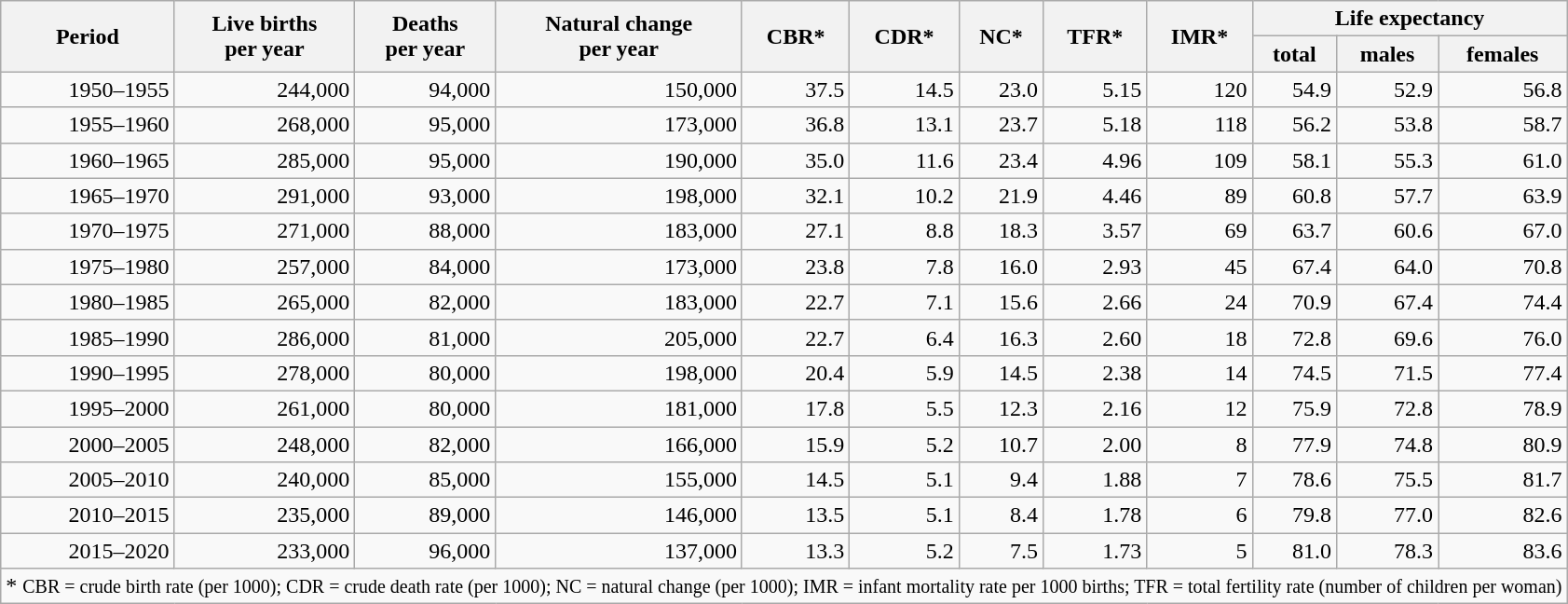<table class="wikitable" style="text-align: right;">
<tr>
<th rowspan=2>Period</th>
<th rowspan=2>Live births<br>per year</th>
<th rowspan=2>Deaths<br>per year</th>
<th rowspan=2>Natural change<br>per year</th>
<th rowspan=2>CBR*</th>
<th rowspan=2>CDR*</th>
<th rowspan=2>NC*</th>
<th rowspan=2>TFR*</th>
<th rowspan=2>IMR*</th>
<th colspan=3>Life expectancy</th>
</tr>
<tr>
<th>total</th>
<th>males</th>
<th>females</th>
</tr>
<tr>
<td>1950–1955</td>
<td>244,000</td>
<td>94,000</td>
<td>150,000</td>
<td>37.5</td>
<td>14.5</td>
<td>23.0</td>
<td>5.15</td>
<td>120</td>
<td>54.9</td>
<td>52.9</td>
<td>56.8</td>
</tr>
<tr>
<td>1955–1960</td>
<td>268,000</td>
<td>95,000</td>
<td>173,000</td>
<td>36.8</td>
<td>13.1</td>
<td>23.7</td>
<td>5.18</td>
<td>118</td>
<td>56.2</td>
<td>53.8</td>
<td>58.7</td>
</tr>
<tr>
<td>1960–1965</td>
<td>285,000</td>
<td>95,000</td>
<td>190,000</td>
<td>35.0</td>
<td>11.6</td>
<td>23.4</td>
<td>4.96</td>
<td>109</td>
<td>58.1</td>
<td>55.3</td>
<td>61.0</td>
</tr>
<tr>
<td>1965–1970</td>
<td>291,000</td>
<td>93,000</td>
<td>198,000</td>
<td>32.1</td>
<td>10.2</td>
<td>21.9</td>
<td>4.46</td>
<td>89</td>
<td>60.8</td>
<td>57.7</td>
<td>63.9</td>
</tr>
<tr>
<td>1970–1975</td>
<td>271,000</td>
<td>88,000</td>
<td>183,000</td>
<td>27.1</td>
<td>8.8</td>
<td>18.3</td>
<td>3.57</td>
<td>69</td>
<td>63.7</td>
<td>60.6</td>
<td>67.0</td>
</tr>
<tr>
<td>1975–1980</td>
<td>257,000</td>
<td>84,000</td>
<td>173,000</td>
<td>23.8</td>
<td>7.8</td>
<td>16.0</td>
<td>2.93</td>
<td>45</td>
<td>67.4</td>
<td>64.0</td>
<td>70.8</td>
</tr>
<tr>
<td>1980–1985</td>
<td>265,000</td>
<td>82,000</td>
<td>183,000</td>
<td>22.7</td>
<td>7.1</td>
<td>15.6</td>
<td>2.66</td>
<td>24</td>
<td>70.9</td>
<td>67.4</td>
<td>74.4</td>
</tr>
<tr>
<td>1985–1990</td>
<td>286,000</td>
<td>81,000</td>
<td>205,000</td>
<td>22.7</td>
<td>6.4</td>
<td>16.3</td>
<td>2.60</td>
<td>18</td>
<td>72.8</td>
<td>69.6</td>
<td>76.0</td>
</tr>
<tr>
<td>1990–1995</td>
<td>278,000</td>
<td>80,000</td>
<td>198,000</td>
<td>20.4</td>
<td>5.9</td>
<td>14.5</td>
<td>2.38</td>
<td>14</td>
<td>74.5</td>
<td>71.5</td>
<td>77.4</td>
</tr>
<tr>
<td>1995–2000</td>
<td>261,000</td>
<td>80,000</td>
<td>181,000</td>
<td>17.8</td>
<td>5.5</td>
<td>12.3</td>
<td>2.16</td>
<td>12</td>
<td>75.9</td>
<td>72.8</td>
<td>78.9</td>
</tr>
<tr>
<td>2000–2005</td>
<td>248,000</td>
<td>82,000</td>
<td>166,000</td>
<td>15.9</td>
<td>5.2</td>
<td>10.7</td>
<td>2.00</td>
<td>8</td>
<td>77.9</td>
<td>74.8</td>
<td>80.9</td>
</tr>
<tr>
<td>2005–2010</td>
<td>240,000</td>
<td>85,000</td>
<td>155,000</td>
<td>14.5</td>
<td>5.1</td>
<td>9.4</td>
<td>1.88</td>
<td>7</td>
<td>78.6</td>
<td>75.5</td>
<td>81.7</td>
</tr>
<tr>
<td>2010–2015</td>
<td>235,000</td>
<td>89,000</td>
<td>146,000</td>
<td>13.5</td>
<td>5.1</td>
<td>8.4</td>
<td>1.78</td>
<td>6</td>
<td>79.8</td>
<td>77.0</td>
<td>82.6</td>
</tr>
<tr>
<td>2015–2020</td>
<td>233,000</td>
<td>96,000</td>
<td>137,000</td>
<td>13.3</td>
<td>5.2</td>
<td>7.5</td>
<td>1.73</td>
<td>5</td>
<td>81.0</td>
<td>78.3</td>
<td>83.6</td>
</tr>
<tr>
<td align="left" colspan="12">* <small> CBR = crude birth rate (per 1000); CDR = crude death rate (per 1000); NC = natural change (per 1000); IMR = infant mortality rate per 1000 births; TFR = total fertility rate (number of children per woman)</small></td>
</tr>
</table>
